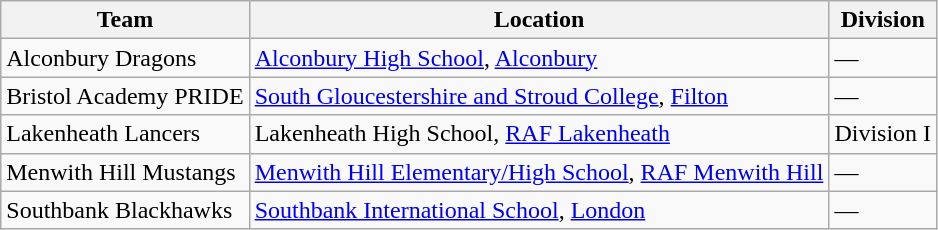<table class="sortable wikitable">
<tr>
<th scope="col">Team</th>
<th scope="col">Location</th>
<th scope="col">Division</th>
</tr>
<tr>
<td>Alconbury Dragons</td>
<td><a href='#'>Alconbury High School</a>, <a href='#'>Alconbury</a></td>
<td>—</td>
</tr>
<tr>
<td>Bristol Academy PRIDE</td>
<td><a href='#'>South Gloucestershire and Stroud College</a>, <a href='#'>Filton</a></td>
<td>—</td>
</tr>
<tr>
<td>Lakenheath Lancers</td>
<td>Lakenheath High School, <a href='#'>RAF Lakenheath</a></td>
<td>Division I</td>
</tr>
<tr>
<td>Menwith Hill Mustangs</td>
<td><a href='#'>Menwith Hill Elementary/High School</a>, <a href='#'>RAF Menwith Hill</a></td>
<td>—</td>
</tr>
<tr>
<td>Southbank Blackhawks</td>
<td><a href='#'>Southbank International School</a>, <a href='#'>London</a></td>
<td>—</td>
</tr>
</table>
